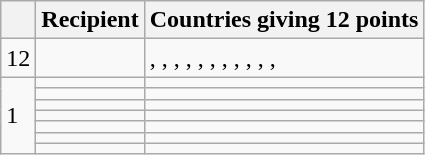<table class="wikitable plainrowheaders">
<tr>
<th scope="col"></th>
<th scope="col">Recipient</th>
<th scope="col">Countries giving 12 points</th>
</tr>
<tr>
<td>12</td>
<td></td>
<td>, , , , , , , <strong></strong>, <strong></strong>, <strong></strong>, , </td>
</tr>
<tr>
<td rowspan="7">1</td>
<td></td>
<td><strong></strong></td>
</tr>
<tr>
<td></td>
<td></td>
</tr>
<tr>
<td></td>
<td></td>
</tr>
<tr>
<td></td>
<td></td>
</tr>
<tr>
<td></td>
<td><strong></strong></td>
</tr>
<tr>
<td></td>
<td></td>
</tr>
<tr>
<td></td>
<td></td>
</tr>
</table>
